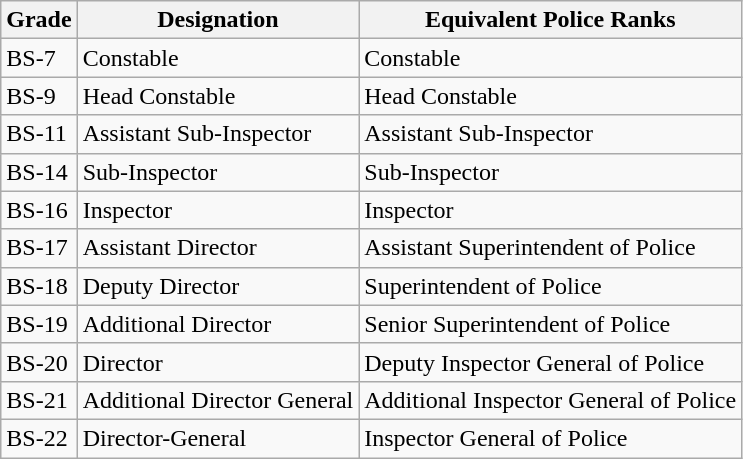<table class="wikitable">
<tr>
<th>Grade</th>
<th>Designation</th>
<th>Equivalent Police Ranks</th>
</tr>
<tr>
<td>BS-7</td>
<td>Constable</td>
<td>Constable</td>
</tr>
<tr>
<td>BS-9</td>
<td>Head Constable</td>
<td>Head Constable</td>
</tr>
<tr>
<td>BS-11</td>
<td>Assistant Sub-Inspector</td>
<td>Assistant Sub-Inspector</td>
</tr>
<tr>
<td>BS-14</td>
<td>Sub-Inspector</td>
<td>Sub-Inspector</td>
</tr>
<tr>
<td>BS-16</td>
<td>Inspector</td>
<td>Inspector</td>
</tr>
<tr>
<td>BS-17</td>
<td>Assistant Director</td>
<td>Assistant Superintendent of Police</td>
</tr>
<tr>
<td>BS-18</td>
<td>Deputy Director</td>
<td>Superintendent of Police</td>
</tr>
<tr>
<td>BS-19</td>
<td>Additional Director</td>
<td>Senior Superintendent of Police</td>
</tr>
<tr>
<td>BS-20</td>
<td>Director</td>
<td>Deputy Inspector General of Police</td>
</tr>
<tr>
<td>BS-21</td>
<td>Additional Director General</td>
<td>Additional Inspector General of Police</td>
</tr>
<tr>
<td>BS-22</td>
<td>Director-General</td>
<td>Inspector General of Police</td>
</tr>
</table>
